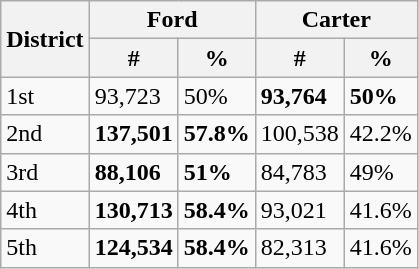<table class="wikitable sortable">
<tr>
<th rowspan="2">District</th>
<th colspan="2">Ford</th>
<th colspan="2">Carter</th>
</tr>
<tr>
<th>#</th>
<th>%</th>
<th>#</th>
<th>%</th>
</tr>
<tr>
<td>1st</td>
<td>93,723</td>
<td>50%</td>
<td><strong>93,764</strong></td>
<td><strong>50%</strong></td>
</tr>
<tr>
<td>2nd</td>
<td><strong>137,501</strong></td>
<td><strong>57.8%</strong></td>
<td>100,538</td>
<td>42.2%</td>
</tr>
<tr>
<td>3rd</td>
<td><strong>88,106</strong></td>
<td><strong>51%</strong></td>
<td>84,783</td>
<td>49%</td>
</tr>
<tr>
<td>4th</td>
<td><strong>130,713</strong></td>
<td><strong>58.4%</strong></td>
<td>93,021</td>
<td>41.6%</td>
</tr>
<tr>
<td>5th</td>
<td><strong>124,534</strong></td>
<td><strong>58.4%</strong></td>
<td>82,313</td>
<td>41.6%</td>
</tr>
</table>
